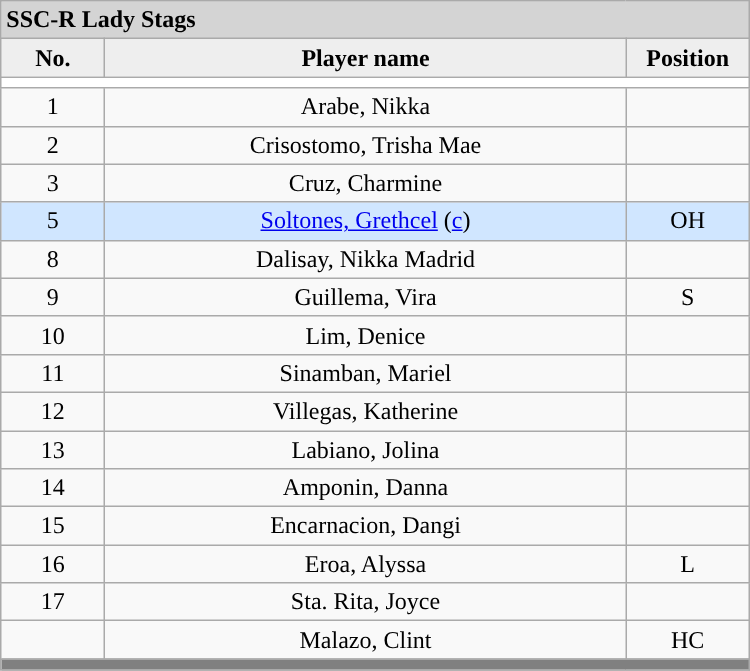<table class='wikitable mw-collapsible mw-collapsed' style='text-align: center; width: 500px; border: none;'>
<tr>
<th style="background:#D4D4D4; text-align:left;" colspan=3> SSC-R Lady Stags</th>
</tr>
<tr style="background:#EEEEEE; font-weight:bold;">
<td width=10%>No.</td>
<td width=50%>Player name</td>
<td width=10%>Position</td>
</tr>
<tr style="background:#FFFFFF;">
<td colspan=3 align=center></td>
</tr>
<tr>
<td align=center>1</td>
<td>Arabe, Nikka</td>
<td align=center></td>
</tr>
<tr>
<td align=center>2</td>
<td>Crisostomo, Trisha Mae</td>
<td align=center></td>
</tr>
<tr>
<td align=center>3</td>
<td>Cruz, Charmine</td>
<td align=center></td>
</tr>
<tr style="background: #D0E6FF;">
<td align=center>5</td>
<td><a href='#'>Soltones, Grethcel</a> (<a href='#'>c</a>)</td>
<td align=center>OH</td>
</tr>
<tr>
<td align=center>8</td>
<td>Dalisay, Nikka Madrid</td>
<td align=center></td>
</tr>
<tr>
<td align=center>9</td>
<td>Guillema, Vira</td>
<td align=center>S</td>
</tr>
<tr>
<td align=center>10</td>
<td>Lim, Denice</td>
<td align=center></td>
</tr>
<tr>
<td align=center>11</td>
<td>Sinamban, Mariel</td>
<td align=center></td>
</tr>
<tr>
<td align=center>12</td>
<td>Villegas, Katherine</td>
<td align=center></td>
</tr>
<tr>
<td align=center>13</td>
<td>Labiano, Jolina</td>
<td align=center></td>
</tr>
<tr>
<td align=center>14</td>
<td>Amponin, Danna</td>
<td align=center></td>
</tr>
<tr>
<td align=center>15</td>
<td>Encarnacion, Dangi</td>
<td align=center></td>
</tr>
<tr>
<td align=center>16</td>
<td>Eroa, Alyssa</td>
<td align=center>L</td>
</tr>
<tr>
<td align=center>17</td>
<td>Sta. Rita, Joyce</td>
<td align=center></td>
</tr>
<tr>
<td align=center></td>
<td>Malazo, Clint</td>
<td align=center>HC</td>
</tr>
<tr>
<th style='background: grey;' colspan=3></th>
</tr>
</table>
